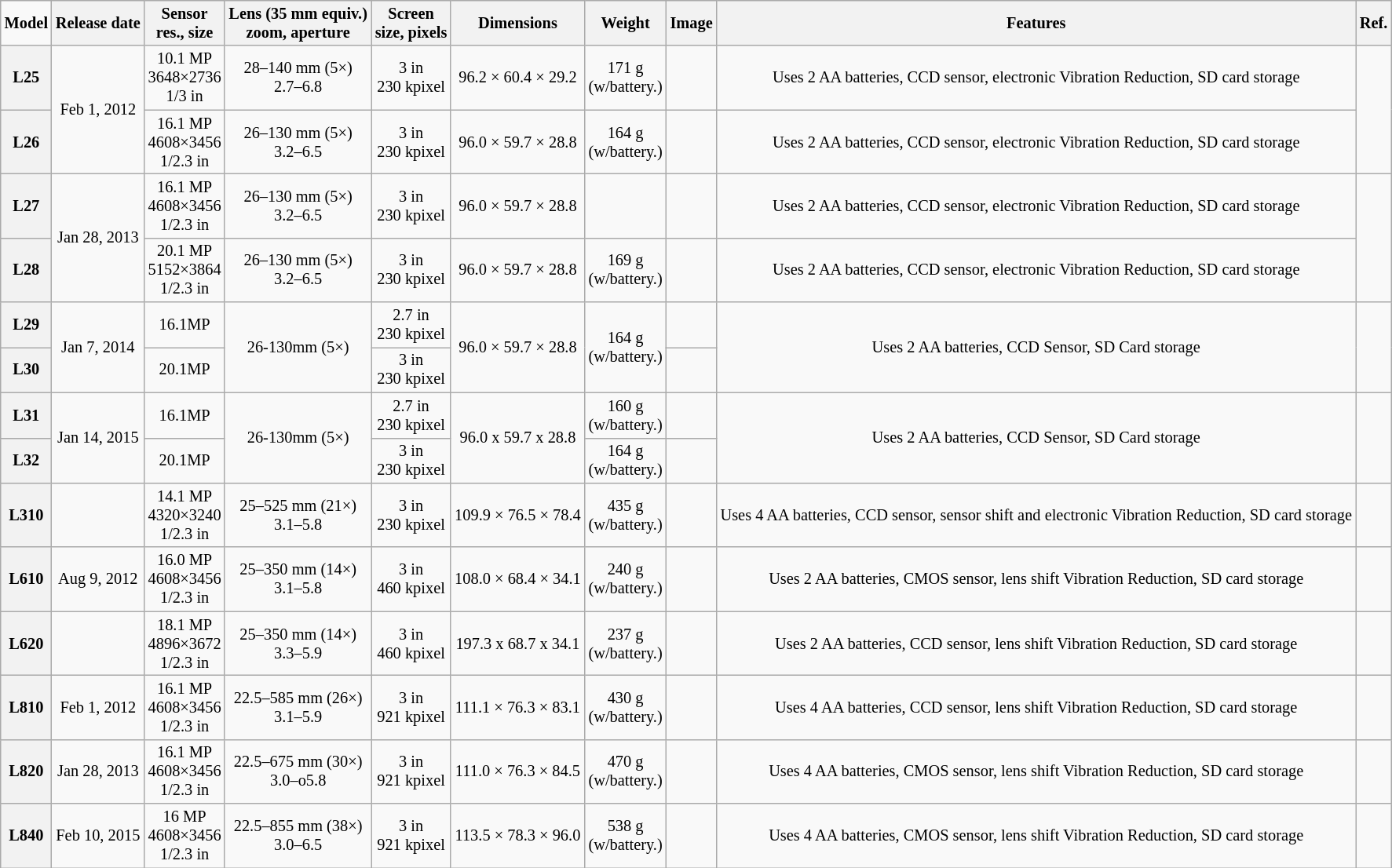<table class="wikitable" style="font-size:85%; text-align: center">
<tr>
<td><strong>Model</strong></td>
<th>Release date</th>
<th>Sensor<br>res., size</th>
<th>Lens (35 mm equiv.)<br>zoom, aperture</th>
<th>Screen<br>size, pixels</th>
<th>Dimensions<br></th>
<th>Weight</th>
<th>Image</th>
<th>Features</th>
<th>Ref.</th>
</tr>
<tr>
<th>L25</th>
<td rowspan="2">Feb 1, 2012</td>
<td>10.1 MP<br>3648×2736<br>1/3 in</td>
<td>28–140 mm (5×)<br>2.7–6.8</td>
<td>3 in<br>230 kpixel</td>
<td>96.2 × 60.4 × 29.2</td>
<td>171 g<br>(w/battery.)</td>
<td></td>
<td>Uses 2 AA batteries, CCD sensor, electronic Vibration Reduction, SD card storage</td>
<td rowspan="2"></td>
</tr>
<tr>
<th>L26</th>
<td>16.1 MP<br>4608×3456<br>1/2.3 in</td>
<td>26–130 mm (5×)<br>3.2–6.5</td>
<td>3 in<br>230 kpixel</td>
<td>96.0 × 59.7 × 28.8</td>
<td>164 g<br>(w/battery.)</td>
<td></td>
<td>Uses 2 AA batteries, CCD sensor, electronic Vibration Reduction, SD card storage</td>
</tr>
<tr>
<th>L27</th>
<td rowspan="2">Jan 28, 2013</td>
<td>16.1 MP<br>4608×3456<br>1/2.3 in</td>
<td>26–130 mm (5×)<br>3.2–6.5</td>
<td>3 in<br>230 kpixel</td>
<td>96.0 × 59.7 × 28.8</td>
<td></td>
<td></td>
<td>Uses 2 AA batteries, CCD sensor, electronic Vibration Reduction, SD card storage</td>
<td rowspan="2"></td>
</tr>
<tr>
<th>L28</th>
<td>20.1 MP<br>5152×3864<br>1/2.3 in</td>
<td>26–130 mm (5×)<br>3.2–6.5</td>
<td>3 in<br>230 kpixel</td>
<td>96.0 × 59.7 × 28.8</td>
<td>169 g<br>(w/battery.)</td>
<td></td>
<td>Uses 2 AA batteries, CCD sensor, electronic Vibration Reduction, SD card storage</td>
</tr>
<tr>
<th>L29</th>
<td rowspan="2">Jan 7, 2014</td>
<td>16.1MP</td>
<td rowspan="2">26-130mm (5×)</td>
<td>2.7 in<br>230 kpixel</td>
<td rowspan="2">96.0 × 59.7 × 28.8</td>
<td rowspan="2">164 g<br>(w/battery.)</td>
<td></td>
<td rowspan="2">Uses 2 AA batteries, CCD Sensor, SD Card storage</td>
<td rowspan="2"></td>
</tr>
<tr>
<th>L30</th>
<td>20.1MP</td>
<td>3 in<br>230 kpixel</td>
<td></td>
</tr>
<tr>
<th>L31</th>
<td rowspan="2">Jan 14, 2015</td>
<td>16.1MP</td>
<td rowspan="2">26-130mm (5×)</td>
<td>2.7 in<br>230 kpixel</td>
<td rowspan="2">96.0 x 59.7 x 28.8</td>
<td>160 g<br>(w/battery.)</td>
<td></td>
<td rowspan="2">Uses 2 AA batteries, CCD Sensor, SD Card storage</td>
<td rowspan="2"></td>
</tr>
<tr>
<th>L32</th>
<td>20.1MP</td>
<td>3 in<br>230 kpixel</td>
<td>164 g<br>(w/battery.)</td>
<td></td>
</tr>
<tr>
<th>L310</th>
<td></td>
<td>14.1 MP<br>4320×3240<br>1/2.3 in</td>
<td>25–525 mm (21×)<br>3.1–5.8</td>
<td>3 in<br>230 kpixel</td>
<td>109.9 × 76.5 × 78.4</td>
<td>435 g<br>(w/battery.)</td>
<td></td>
<td>Uses 4 AA batteries, CCD sensor, sensor shift and electronic Vibration Reduction, SD card storage</td>
<td></td>
</tr>
<tr>
<th>L610</th>
<td>Aug 9, 2012</td>
<td>16.0 MP<br>4608×3456<br>1/2.3 in</td>
<td>25–350 mm (14×)<br>3.1–5.8</td>
<td>3 in<br>460 kpixel</td>
<td>108.0 × 68.4 × 34.1</td>
<td>240 g<br>(w/battery.)</td>
<td></td>
<td>Uses 2 AA batteries, CMOS sensor, lens shift Vibration Reduction, SD card storage</td>
<td></td>
</tr>
<tr>
<th>L620</th>
<td></td>
<td>18.1 MP<br>4896×3672<br>1/2.3 in</td>
<td>25–350 mm (14×)<br>3.3–5.9</td>
<td>3 in<br>460 kpixel</td>
<td>197.3 x 68.7 x 34.1</td>
<td>237 g<br>(w/battery.)</td>
<td></td>
<td>Uses 2 AA batteries, CCD sensor, lens shift Vibration Reduction, SD card storage</td>
<td></td>
</tr>
<tr>
<th>L810</th>
<td>Feb 1, 2012</td>
<td>16.1 MP<br>4608×3456<br>1/2.3 in</td>
<td>22.5–585 mm (26×)<br>3.1–5.9</td>
<td>3 in<br>921 kpixel</td>
<td>111.1 × 76.3 × 83.1</td>
<td>430 g<br>(w/battery.)</td>
<td></td>
<td>Uses 4 AA batteries, CCD sensor, lens shift Vibration Reduction, SD card storage</td>
<td></td>
</tr>
<tr>
<th>L820</th>
<td>Jan 28, 2013</td>
<td>16.1 MP<br>4608×3456<br>1/2.3 in</td>
<td>22.5–675 mm (30×)<br>3.0–o5.8</td>
<td>3 in<br>921 kpixel</td>
<td>111.0 × 76.3 × 84.5</td>
<td>470 g<br>(w/battery.)</td>
<td></td>
<td>Uses 4 AA batteries, CMOS sensor, lens shift Vibration Reduction, SD card storage</td>
<td></td>
</tr>
<tr>
<th>L840</th>
<td>Feb 10, 2015</td>
<td>16 MP<br>4608×3456<br>1/2.3 in</td>
<td>22.5–855 mm (38×)<br>3.0–6.5</td>
<td>3 in<br>921 kpixel</td>
<td>113.5 × 78.3 × 96.0</td>
<td>538 g<br>(w/battery.)</td>
<td></td>
<td>Uses 4 AA batteries, CMOS sensor, lens shift Vibration Reduction, SD card storage</td>
<td></td>
</tr>
</table>
